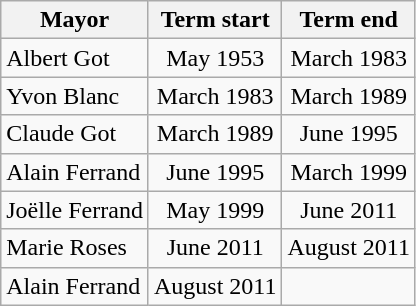<table class="wikitable">
<tr>
<th>Mayor</th>
<th>Term start</th>
<th>Term end</th>
</tr>
<tr>
<td>Albert Got</td>
<td align=center>May 1953</td>
<td align=center>March 1983</td>
</tr>
<tr>
<td>Yvon Blanc</td>
<td align=center>March 1983</td>
<td align=center>March 1989</td>
</tr>
<tr>
<td>Claude Got</td>
<td align=center>March 1989</td>
<td align=center>June 1995</td>
</tr>
<tr>
<td>Alain Ferrand</td>
<td align=center>June 1995</td>
<td align=center>March 1999</td>
</tr>
<tr>
<td>Joëlle Ferrand</td>
<td align=center>May 1999</td>
<td align=center>June 2011</td>
</tr>
<tr>
<td>Marie Roses</td>
<td align=center>June 2011</td>
<td align=center>August 2011</td>
</tr>
<tr>
<td>Alain Ferrand</td>
<td align=center>August 2011</td>
<td></td>
</tr>
</table>
